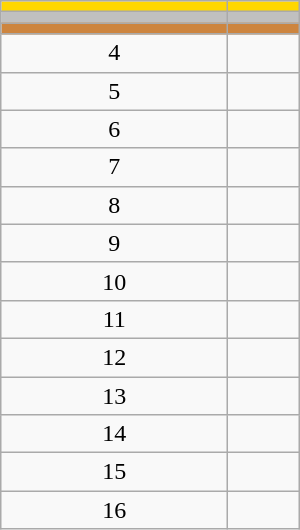<table class="wikitable" style="width:200px;">
<tr style="background:gold;">
<td align=center></td>
<td></td>
</tr>
<tr style="background:silver;">
<td align=center></td>
<td></td>
</tr>
<tr style="background:peru;">
<td align=center></td>
<td></td>
</tr>
<tr>
<td align=center>4</td>
<td></td>
</tr>
<tr>
<td align=center>5</td>
<td></td>
</tr>
<tr>
<td align=center>6</td>
<td></td>
</tr>
<tr>
<td align=center>7</td>
<td></td>
</tr>
<tr>
<td align=center>8</td>
<td></td>
</tr>
<tr>
<td align=center>9</td>
<td></td>
</tr>
<tr>
<td align=center>10</td>
<td></td>
</tr>
<tr>
<td align=center>11</td>
<td></td>
</tr>
<tr>
<td align=center>12</td>
<td></td>
</tr>
<tr>
<td align=center>13</td>
<td></td>
</tr>
<tr>
<td align=center>14</td>
<td></td>
</tr>
<tr>
<td align=center>15</td>
<td></td>
</tr>
<tr>
<td align=center>16</td>
<td></td>
</tr>
</table>
